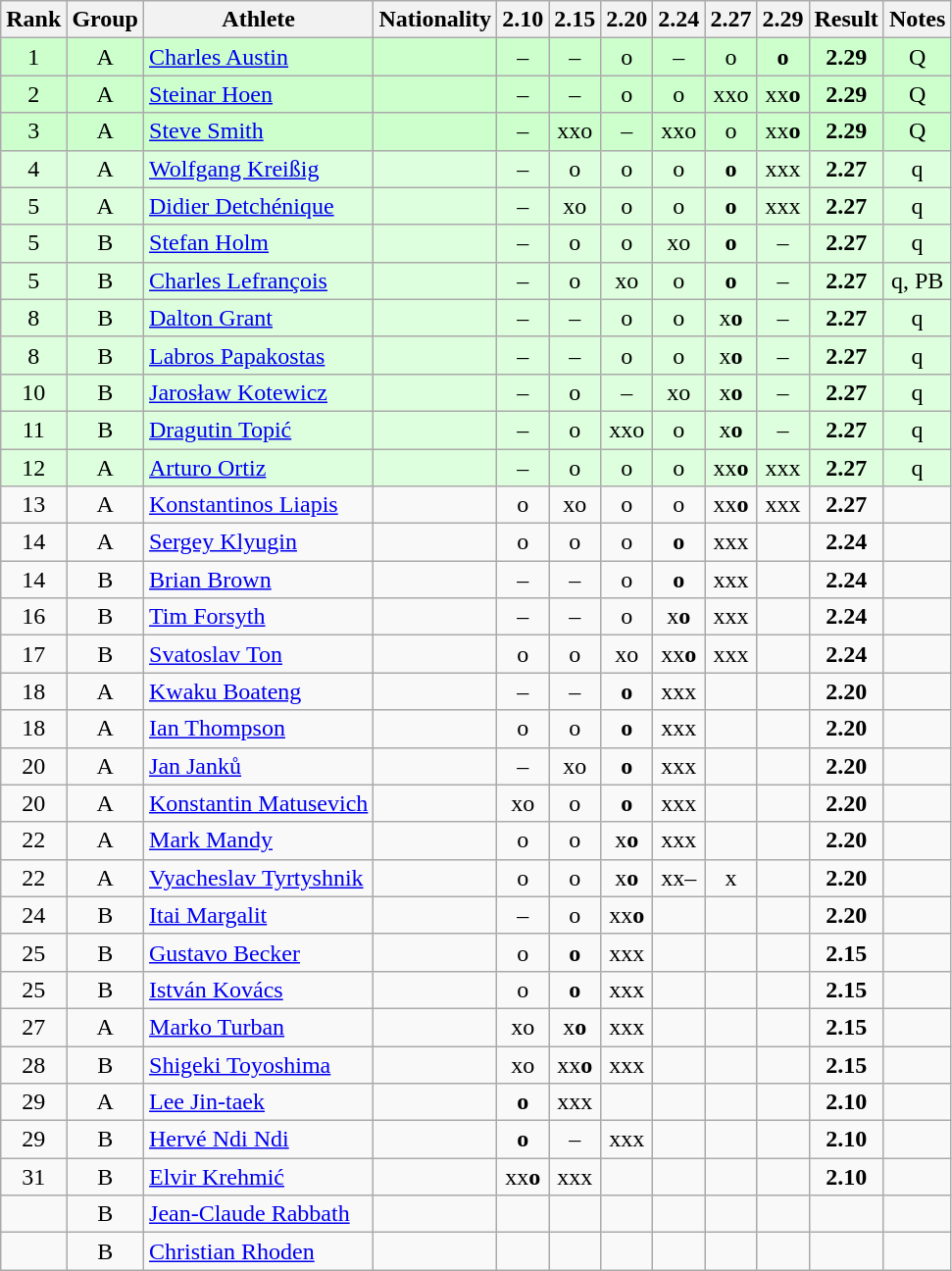<table class="wikitable sortable" style="text-align:center">
<tr>
<th>Rank</th>
<th>Group</th>
<th>Athlete</th>
<th>Nationality</th>
<th>2.10</th>
<th>2.15</th>
<th>2.20</th>
<th>2.24</th>
<th>2.27</th>
<th>2.29</th>
<th>Result</th>
<th>Notes</th>
</tr>
<tr bgcolor=ccffcc>
<td>1</td>
<td>A</td>
<td align=left><a href='#'>Charles Austin</a></td>
<td align=left></td>
<td>–</td>
<td>–</td>
<td>o</td>
<td>–</td>
<td>o</td>
<td><strong>o</strong></td>
<td><strong>2.29</strong></td>
<td>Q</td>
</tr>
<tr bgcolor=ccffcc>
<td>2</td>
<td>A</td>
<td align=left><a href='#'>Steinar Hoen</a></td>
<td align=left></td>
<td>–</td>
<td>–</td>
<td>o</td>
<td>o</td>
<td>xxo</td>
<td>xx<strong>o</strong></td>
<td><strong>2.29</strong></td>
<td>Q</td>
</tr>
<tr bgcolor=ccffcc>
<td>3</td>
<td>A</td>
<td align=left><a href='#'>Steve Smith</a></td>
<td align=left></td>
<td>–</td>
<td>xxo</td>
<td>–</td>
<td>xxo</td>
<td>o</td>
<td>xx<strong>o</strong></td>
<td><strong>2.29</strong></td>
<td>Q</td>
</tr>
<tr bgcolor=ddffdd>
<td>4</td>
<td>A</td>
<td align=left><a href='#'>Wolfgang Kreißig</a></td>
<td align=left></td>
<td>–</td>
<td>o</td>
<td>o</td>
<td>o</td>
<td><strong>o</strong></td>
<td>xxx</td>
<td><strong>2.27</strong></td>
<td>q</td>
</tr>
<tr bgcolor=ddffdd>
<td>5</td>
<td>A</td>
<td align=left><a href='#'>Didier Detchénique</a></td>
<td align=left></td>
<td>–</td>
<td>xo</td>
<td>o</td>
<td>o</td>
<td><strong>o</strong></td>
<td>xxx</td>
<td><strong>2.27</strong></td>
<td>q</td>
</tr>
<tr bgcolor=ddffdd>
<td>5</td>
<td>B</td>
<td align=left><a href='#'>Stefan Holm</a></td>
<td align=left></td>
<td>–</td>
<td>o</td>
<td>o</td>
<td>xo</td>
<td><strong>o</strong></td>
<td>–</td>
<td><strong>2.27</strong></td>
<td>q</td>
</tr>
<tr bgcolor=ddffdd>
<td>5</td>
<td>B</td>
<td align=left><a href='#'>Charles Lefrançois</a></td>
<td align=left></td>
<td>–</td>
<td>o</td>
<td>xo</td>
<td>o</td>
<td><strong>o</strong></td>
<td>–</td>
<td><strong>2.27</strong></td>
<td>q, PB</td>
</tr>
<tr bgcolor=ddffdd>
<td>8</td>
<td>B</td>
<td align=left><a href='#'>Dalton Grant</a></td>
<td align=left></td>
<td>–</td>
<td>–</td>
<td>o</td>
<td>o</td>
<td>x<strong>o</strong></td>
<td>–</td>
<td><strong>2.27</strong></td>
<td>q</td>
</tr>
<tr bgcolor=ddffdd>
<td>8</td>
<td>B</td>
<td align=left><a href='#'>Labros Papakostas</a></td>
<td align=left></td>
<td>–</td>
<td>–</td>
<td>o</td>
<td>o</td>
<td>x<strong>o</strong></td>
<td>–</td>
<td><strong>2.27</strong></td>
<td>q</td>
</tr>
<tr bgcolor=ddffdd>
<td>10</td>
<td>B</td>
<td align=left><a href='#'>Jarosław Kotewicz</a></td>
<td align=left></td>
<td>–</td>
<td>o</td>
<td>–</td>
<td>xo</td>
<td>x<strong>o</strong></td>
<td>–</td>
<td><strong>2.27</strong></td>
<td>q</td>
</tr>
<tr bgcolor=ddffdd>
<td>11</td>
<td>B</td>
<td align=left><a href='#'>Dragutin Topić</a></td>
<td align=left></td>
<td>–</td>
<td>o</td>
<td>xxo</td>
<td>o</td>
<td>x<strong>o</strong></td>
<td>–</td>
<td><strong>2.27</strong></td>
<td>q</td>
</tr>
<tr bgcolor=ddffdd>
<td>12</td>
<td>A</td>
<td align=left><a href='#'>Arturo Ortiz</a></td>
<td align=left></td>
<td>–</td>
<td>o</td>
<td>o</td>
<td>o</td>
<td>xx<strong>o</strong></td>
<td>xxx</td>
<td><strong>2.27</strong></td>
<td>q</td>
</tr>
<tr>
<td>13</td>
<td>A</td>
<td align=left><a href='#'>Konstantinos Liapis</a></td>
<td align=left></td>
<td>o</td>
<td>xo</td>
<td>o</td>
<td>o</td>
<td>xx<strong>o</strong></td>
<td>xxx</td>
<td><strong>2.27</strong></td>
<td></td>
</tr>
<tr>
<td>14</td>
<td>A</td>
<td align=left><a href='#'>Sergey Klyugin</a></td>
<td align=left></td>
<td>o</td>
<td>o</td>
<td>o</td>
<td><strong>o</strong></td>
<td>xxx</td>
<td></td>
<td><strong>2.24</strong></td>
<td></td>
</tr>
<tr>
<td>14</td>
<td>B</td>
<td align=left><a href='#'>Brian Brown</a></td>
<td align=left></td>
<td>–</td>
<td>–</td>
<td>o</td>
<td><strong>o</strong></td>
<td>xxx</td>
<td></td>
<td><strong>2.24</strong></td>
<td></td>
</tr>
<tr>
<td>16</td>
<td>B</td>
<td align=left><a href='#'>Tim Forsyth</a></td>
<td align=left></td>
<td>–</td>
<td>–</td>
<td>o</td>
<td>x<strong>o</strong></td>
<td>xxx</td>
<td></td>
<td><strong>2.24</strong></td>
<td></td>
</tr>
<tr>
<td>17</td>
<td>B</td>
<td align=left><a href='#'>Svatoslav Ton</a></td>
<td align=left></td>
<td>o</td>
<td>o</td>
<td>xo</td>
<td>xx<strong>o</strong></td>
<td>xxx</td>
<td></td>
<td><strong>2.24</strong></td>
<td></td>
</tr>
<tr>
<td>18</td>
<td>A</td>
<td align=left><a href='#'>Kwaku Boateng</a></td>
<td align=left></td>
<td>–</td>
<td>–</td>
<td><strong>o</strong></td>
<td>xxx</td>
<td></td>
<td></td>
<td><strong>2.20</strong></td>
<td></td>
</tr>
<tr>
<td>18</td>
<td>A</td>
<td align=left><a href='#'>Ian Thompson</a></td>
<td align=left></td>
<td>o</td>
<td>o</td>
<td><strong>o</strong></td>
<td>xxx</td>
<td></td>
<td></td>
<td><strong>2.20</strong></td>
<td></td>
</tr>
<tr>
<td>20</td>
<td>A</td>
<td align=left><a href='#'>Jan Janků</a></td>
<td align=left></td>
<td>–</td>
<td>xo</td>
<td><strong>o</strong></td>
<td>xxx</td>
<td></td>
<td></td>
<td><strong>2.20</strong></td>
<td></td>
</tr>
<tr>
<td>20</td>
<td>A</td>
<td align=left><a href='#'>Konstantin Matusevich</a></td>
<td align=left></td>
<td>xo</td>
<td>o</td>
<td><strong>o</strong></td>
<td>xxx</td>
<td></td>
<td></td>
<td><strong>2.20</strong></td>
<td></td>
</tr>
<tr>
<td>22</td>
<td>A</td>
<td align=left><a href='#'>Mark Mandy</a></td>
<td align=left></td>
<td>o</td>
<td>o</td>
<td>x<strong>o</strong></td>
<td>xxx</td>
<td></td>
<td></td>
<td><strong>2.20</strong></td>
<td></td>
</tr>
<tr>
<td>22</td>
<td>A</td>
<td align=left><a href='#'>Vyacheslav Tyrtyshnik</a></td>
<td align=left></td>
<td>o</td>
<td>o</td>
<td>x<strong>o</strong></td>
<td>xx–</td>
<td>x</td>
<td></td>
<td><strong>2.20</strong></td>
<td></td>
</tr>
<tr>
<td>24</td>
<td>B</td>
<td align=left><a href='#'>Itai Margalit</a></td>
<td align=left></td>
<td>–</td>
<td>o</td>
<td>xx<strong>o</strong></td>
<td></td>
<td></td>
<td></td>
<td><strong>2.20</strong></td>
<td></td>
</tr>
<tr>
<td>25</td>
<td>B</td>
<td align=left><a href='#'>Gustavo Becker</a></td>
<td align=left></td>
<td>o</td>
<td><strong>o</strong></td>
<td>xxx</td>
<td></td>
<td></td>
<td></td>
<td><strong>2.15</strong></td>
<td></td>
</tr>
<tr>
<td>25</td>
<td>B</td>
<td align=left><a href='#'>István Kovács</a></td>
<td align=left></td>
<td>o</td>
<td><strong>o</strong></td>
<td>xxx</td>
<td></td>
<td></td>
<td></td>
<td><strong>2.15</strong></td>
<td></td>
</tr>
<tr>
<td>27</td>
<td>A</td>
<td align=left><a href='#'>Marko Turban</a></td>
<td align=left></td>
<td>xo</td>
<td>x<strong>o</strong></td>
<td>xxx</td>
<td></td>
<td></td>
<td></td>
<td><strong>2.15</strong></td>
<td></td>
</tr>
<tr>
<td>28</td>
<td>B</td>
<td align=left><a href='#'>Shigeki Toyoshima</a></td>
<td align=left></td>
<td>xo</td>
<td>xx<strong>o</strong></td>
<td>xxx</td>
<td></td>
<td></td>
<td></td>
<td><strong>2.15</strong></td>
<td></td>
</tr>
<tr>
<td>29</td>
<td>A</td>
<td align=left><a href='#'>Lee Jin-taek</a></td>
<td align=left></td>
<td><strong>o</strong></td>
<td>xxx</td>
<td></td>
<td></td>
<td></td>
<td></td>
<td><strong>2.10</strong></td>
<td></td>
</tr>
<tr>
<td>29</td>
<td>B</td>
<td align=left><a href='#'>Hervé Ndi Ndi</a></td>
<td align=left></td>
<td><strong>o</strong></td>
<td>–</td>
<td>xxx</td>
<td></td>
<td></td>
<td></td>
<td><strong>2.10</strong></td>
<td></td>
</tr>
<tr>
<td>31</td>
<td>B</td>
<td align=left><a href='#'>Elvir Krehmić</a></td>
<td align=left></td>
<td>xx<strong>o</strong></td>
<td>xxx</td>
<td></td>
<td></td>
<td></td>
<td></td>
<td><strong>2.10</strong></td>
<td></td>
</tr>
<tr>
<td></td>
<td>B</td>
<td align=left><a href='#'>Jean-Claude Rabbath</a></td>
<td align=left></td>
<td></td>
<td></td>
<td></td>
<td></td>
<td></td>
<td></td>
<td><strong></strong></td>
<td></td>
</tr>
<tr>
<td></td>
<td>B</td>
<td align=left><a href='#'>Christian Rhoden</a></td>
<td align=left></td>
<td></td>
<td></td>
<td></td>
<td></td>
<td></td>
<td></td>
<td><strong></strong></td>
<td></td>
</tr>
</table>
